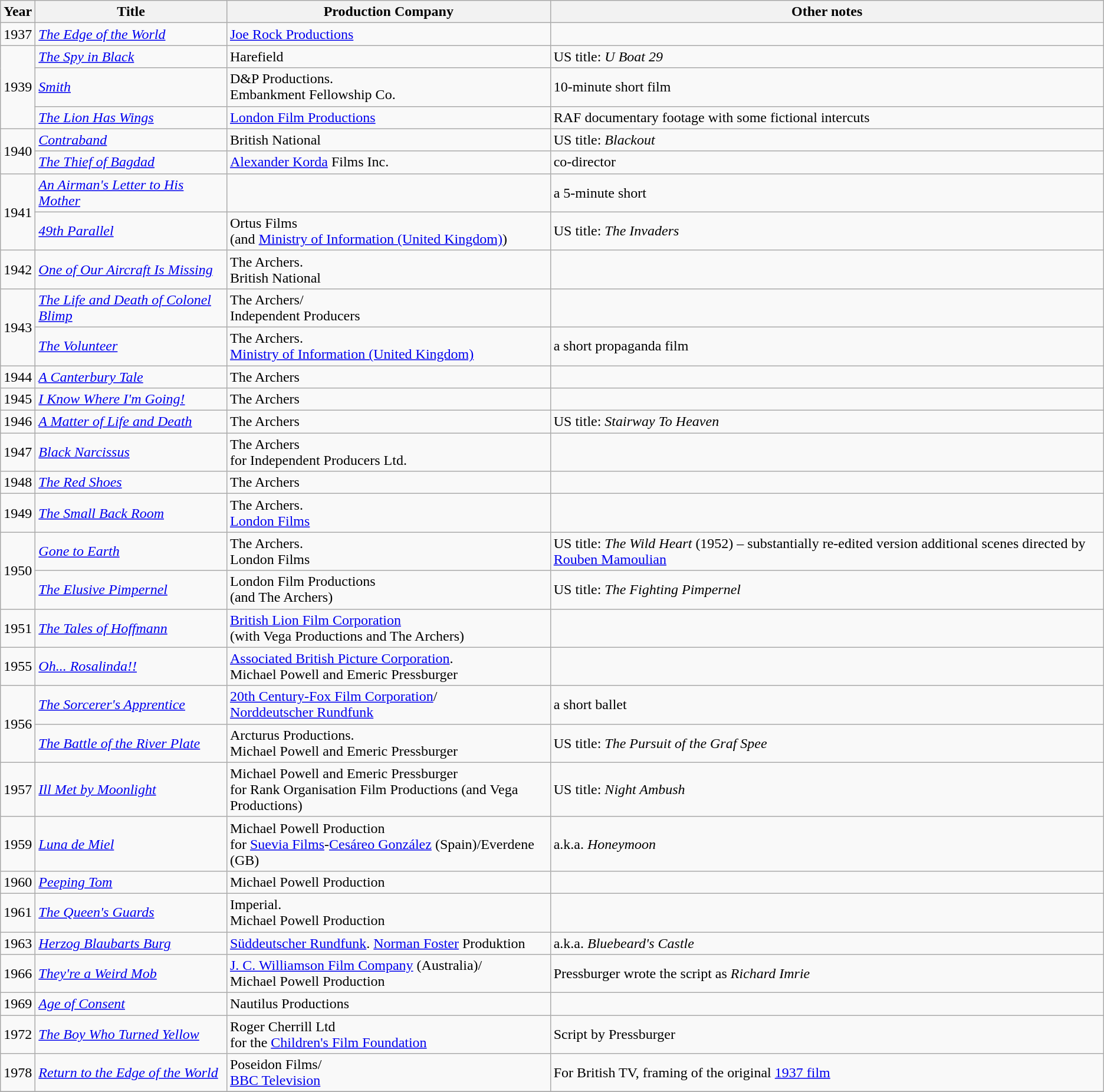<table class="wikitable">
<tr>
<th>Year</th>
<th>Title</th>
<th>Production Company</th>
<th>Other notes</th>
</tr>
<tr>
<td>1937</td>
<td><em><a href='#'>The Edge of the World</a></em></td>
<td><a href='#'>Joe Rock Productions</a></td>
<td></td>
</tr>
<tr>
<td rowspan="3">1939</td>
<td><em><a href='#'>The Spy in Black</a></em></td>
<td>Harefield</td>
<td>US title: <em>U Boat 29</em></td>
</tr>
<tr>
<td><em><a href='#'>Smith</a></em></td>
<td>D&P Productions.<br>Embankment Fellowship Co.</td>
<td>10-minute short film</td>
</tr>
<tr>
<td><em><a href='#'>The Lion Has Wings</a></em></td>
<td><a href='#'>London Film Productions</a></td>
<td>RAF documentary footage with some fictional intercuts</td>
</tr>
<tr>
<td rowspan="2">1940</td>
<td><em><a href='#'>Contraband</a></em></td>
<td>British National</td>
<td>US title: <em>Blackout</em></td>
</tr>
<tr>
<td><em><a href='#'>The Thief of Bagdad</a></em></td>
<td><a href='#'>Alexander Korda</a> Films Inc.</td>
<td>co-director</td>
</tr>
<tr>
<td rowspan="2">1941</td>
<td><em><a href='#'>An Airman's Letter to His Mother</a></em></td>
<td></td>
<td>a 5-minute short</td>
</tr>
<tr>
<td><em><a href='#'>49th Parallel</a></em></td>
<td>Ortus Films<br>(and <a href='#'>Ministry of Information (United Kingdom)</a>)</td>
<td>US title: <em>The Invaders</em></td>
</tr>
<tr>
<td>1942</td>
<td><em><a href='#'>One of Our Aircraft Is Missing</a></em></td>
<td>The Archers.<br>British National</td>
<td></td>
</tr>
<tr>
<td rowspan="2">1943</td>
<td><em><a href='#'>The Life and Death of Colonel Blimp</a></em></td>
<td>The Archers/<br>Independent Producers</td>
<td></td>
</tr>
<tr>
<td><em><a href='#'>The Volunteer</a></em></td>
<td>The Archers.<br><a href='#'>Ministry of Information (United Kingdom)</a></td>
<td>a short propaganda film</td>
</tr>
<tr>
<td>1944</td>
<td><em><a href='#'>A Canterbury Tale</a></em></td>
<td>The Archers</td>
<td></td>
</tr>
<tr>
<td>1945</td>
<td><em><a href='#'>I Know Where I'm Going!</a></em></td>
<td>The Archers</td>
<td></td>
</tr>
<tr>
<td>1946</td>
<td><em><a href='#'>A Matter of Life and Death</a></em></td>
<td>The Archers</td>
<td>US title: <em>Stairway To Heaven</em></td>
</tr>
<tr>
<td>1947</td>
<td><em><a href='#'>Black Narcissus</a></em></td>
<td>The Archers<br>for Independent Producers Ltd.</td>
<td></td>
</tr>
<tr>
<td>1948</td>
<td><em><a href='#'>The Red Shoes</a></em></td>
<td>The Archers</td>
<td></td>
</tr>
<tr>
<td>1949</td>
<td><em><a href='#'>The Small Back Room</a></em></td>
<td>The Archers.<br><a href='#'>London Films</a></td>
<td></td>
</tr>
<tr>
<td rowspan="2">1950</td>
<td><em><a href='#'>Gone to Earth</a></em></td>
<td>The Archers.<br>London Films</td>
<td>US title: <em>The Wild Heart</em> (1952) – substantially re-edited version additional scenes directed by <a href='#'>Rouben Mamoulian</a></td>
</tr>
<tr>
<td><em><a href='#'>The Elusive Pimpernel</a></em></td>
<td>London Film Productions<br>(and The Archers)</td>
<td>US title: <em>The Fighting Pimpernel</em></td>
</tr>
<tr>
<td>1951</td>
<td><em><a href='#'>The Tales of Hoffmann</a></em></td>
<td><a href='#'>British Lion Film Corporation</a><br>(with Vega Productions and The Archers)</td>
<td></td>
</tr>
<tr>
<td>1955</td>
<td><em><a href='#'>Oh... Rosalinda!!</a></em></td>
<td><a href='#'>Associated British Picture Corporation</a>.<br>Michael Powell and Emeric Pressburger</td>
<td></td>
</tr>
<tr>
<td rowspan="2">1956</td>
<td><em><a href='#'>The Sorcerer's Apprentice</a></em></td>
<td><a href='#'>20th Century-Fox Film Corporation</a>/<br><a href='#'>Norddeutscher Rundfunk</a></td>
<td>a short ballet</td>
</tr>
<tr>
<td><em><a href='#'>The Battle of the River Plate</a></em></td>
<td>Arcturus Productions.<br>Michael Powell and Emeric Pressburger</td>
<td>US title: <em>The Pursuit of the Graf Spee</em></td>
</tr>
<tr>
<td>1957</td>
<td><em><a href='#'>Ill Met by Moonlight</a></em></td>
<td>Michael Powell and Emeric Pressburger<br>for Rank Organisation Film Productions (and Vega Productions)</td>
<td>US title: <em>Night Ambush</em></td>
</tr>
<tr>
<td>1959</td>
<td><em><a href='#'>Luna de Miel</a></em></td>
<td>Michael Powell Production<br>for <a href='#'>Suevia Films</a>-<a href='#'>Cesáreo González</a> (Spain)/Everdene (GB)</td>
<td>a.k.a. <em>Honeymoon</em></td>
</tr>
<tr>
<td>1960</td>
<td><em><a href='#'>Peeping Tom</a></em></td>
<td>Michael Powell Production</td>
<td></td>
</tr>
<tr>
<td>1961</td>
<td><em><a href='#'>The Queen's Guards</a></em></td>
<td>Imperial. <br> Michael Powell Production</td>
<td></td>
</tr>
<tr>
<td>1963</td>
<td><em><a href='#'>Herzog Blaubarts Burg</a></em></td>
<td><a href='#'>Süddeutscher Rundfunk</a>. <a href='#'>Norman Foster</a> Produktion</td>
<td>a.k.a. <em>Bluebeard's Castle</em></td>
</tr>
<tr>
<td>1966</td>
<td><em><a href='#'>They're a Weird Mob</a></em></td>
<td><a href='#'>J.&nbsp;C. Williamson Film Company</a> (Australia)/<br>Michael Powell Production</td>
<td>Pressburger wrote the script as <em>Richard Imrie</em></td>
</tr>
<tr>
<td>1969</td>
<td><em><a href='#'>Age of Consent</a></em></td>
<td>Nautilus Productions</td>
<td></td>
</tr>
<tr>
<td>1972</td>
<td><em><a href='#'>The Boy Who Turned Yellow</a></em></td>
<td>Roger Cherrill Ltd<br>for the <a href='#'>Children's Film Foundation</a></td>
<td>Script by Pressburger</td>
</tr>
<tr>
<td>1978</td>
<td><em><a href='#'>Return to the Edge of the World</a></em></td>
<td>Poseidon Films/<br><a href='#'>BBC Television</a></td>
<td>For British TV, framing of the original <a href='#'>1937 film</a></td>
</tr>
<tr>
</tr>
</table>
